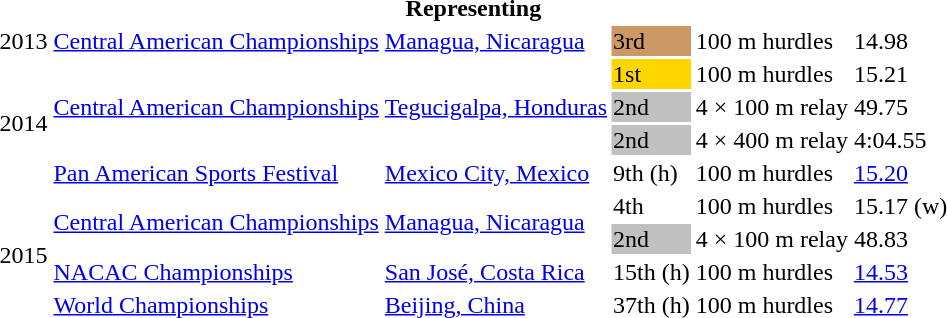<table>
<tr>
<th colspan="6">Representing </th>
</tr>
<tr>
<td>2013</td>
<td><a href='#'>Central American Championships</a></td>
<td><a href='#'>Managua, Nicaragua</a></td>
<td bgcolor=cc9966>3rd</td>
<td>100 m hurdles</td>
<td>14.98</td>
</tr>
<tr>
<td rowspan=4>2014</td>
<td rowspan=3><a href='#'>Central American Championships</a></td>
<td rowspan=3><a href='#'>Tegucigalpa, Honduras</a></td>
<td bgcolor=gold>1st</td>
<td>100 m hurdles</td>
<td>15.21</td>
</tr>
<tr>
<td bgcolor=silver>2nd</td>
<td>4 × 100 m relay</td>
<td>49.75</td>
</tr>
<tr>
<td bgcolor=silver>2nd</td>
<td>4 × 400 m relay</td>
<td>4:04.55</td>
</tr>
<tr>
<td><a href='#'>Pan American Sports Festival</a></td>
<td><a href='#'>Mexico City, Mexico</a></td>
<td>9th (h)</td>
<td>100 m hurdles</td>
<td><a href='#'>15.20</a></td>
</tr>
<tr>
<td rowspan=4>2015</td>
<td rowspan=2><a href='#'>Central American Championships</a></td>
<td rowspan=2><a href='#'>Managua, Nicaragua</a></td>
<td>4th</td>
<td>100 m hurdles</td>
<td>15.17 (w)</td>
</tr>
<tr>
<td bgcolor=silver>2nd</td>
<td>4 × 100 m relay</td>
<td>48.83</td>
</tr>
<tr>
<td><a href='#'>NACAC Championships</a></td>
<td><a href='#'>San José, Costa Rica</a></td>
<td>15th (h)</td>
<td>100 m hurdles</td>
<td><a href='#'>14.53</a></td>
</tr>
<tr>
<td><a href='#'>World Championships</a></td>
<td><a href='#'>Beijing, China</a></td>
<td>37th (h)</td>
<td>100 m hurdles</td>
<td><a href='#'>14.77</a></td>
</tr>
</table>
